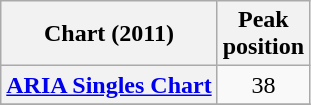<table class="wikitable plainrowheaders sortable" style="text-align:center;">
<tr>
<th scope="col">Chart (2011)</th>
<th scope="col">Peak<br>position</th>
</tr>
<tr>
<th scope="row"><a href='#'>ARIA Singles Chart</a></th>
<td>38</td>
</tr>
<tr>
</tr>
</table>
